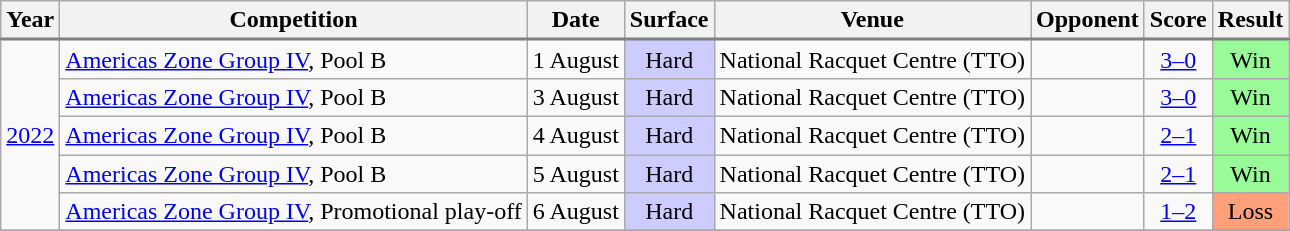<table class="wikitable sortable">
<tr>
<th scope="col">Year</th>
<th scope="col">Competition</th>
<th scope="col">Date</th>
<th scope="col">Surface</th>
<th scope="col">Venue</th>
<th scope="col">Opponent</th>
<th scope="col">Score</th>
<th scope="col">Result</th>
</tr>
<tr style="border-top:2px solid gray;">
<td align="center" rowspan="5"><a href='#'>2022</a></td>
<td><a href='#'>Americas Zone Group IV</a>, Pool B</td>
<td>1 August</td>
<td align="center" bgcolor=ccccff>Hard</td>
<td>National Racquet Centre (TTO)</td>
<td></td>
<td align="center"><a href='#'>3–0</a></td>
<td align="center" bgcolor="#98FB98">Win</td>
</tr>
<tr>
<td><a href='#'>Americas Zone Group IV</a>, Pool B</td>
<td>3 August</td>
<td align="center" bgcolor=ccccff>Hard</td>
<td>National Racquet Centre (TTO)</td>
<td></td>
<td align="center"><a href='#'>3–0</a></td>
<td align="center" bgcolor="#98FB98">Win</td>
</tr>
<tr>
<td><a href='#'>Americas Zone Group IV</a>, Pool B</td>
<td>4 August</td>
<td align="center" bgcolor=ccccff>Hard</td>
<td>National Racquet Centre (TTO)</td>
<td></td>
<td align="center"><a href='#'>2–1</a></td>
<td align="center" bgcolor="#98FB98">Win</td>
</tr>
<tr>
<td><a href='#'>Americas Zone Group IV</a>, Pool B</td>
<td>5 August</td>
<td align="center" bgcolor=ccccff>Hard</td>
<td>National Racquet Centre (TTO)</td>
<td></td>
<td align="center"><a href='#'>2–1</a></td>
<td align="center" bgcolor="#98FB98">Win</td>
</tr>
<tr>
<td><a href='#'>Americas Zone Group IV</a>, Promotional play-off</td>
<td>6 August</td>
<td align="center" bgcolor=ccccff>Hard</td>
<td>National Racquet Centre (TTO)</td>
<td></td>
<td align="center"><a href='#'>1–2</a></td>
<td align="center" bgcolor="#FFA07A">Loss</td>
</tr>
<tr>
</tr>
</table>
